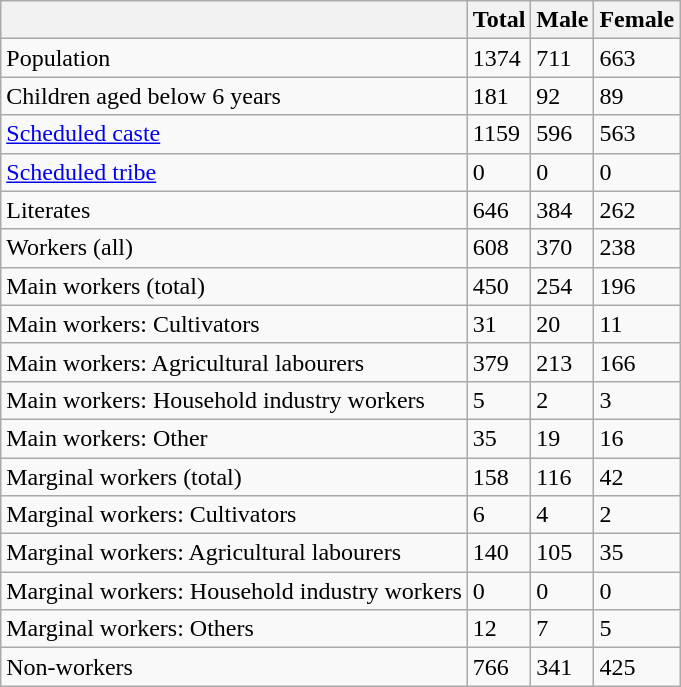<table class="wikitable sortable">
<tr>
<th></th>
<th>Total</th>
<th>Male</th>
<th>Female</th>
</tr>
<tr>
<td>Population</td>
<td>1374</td>
<td>711</td>
<td>663</td>
</tr>
<tr>
<td>Children aged below 6 years</td>
<td>181</td>
<td>92</td>
<td>89</td>
</tr>
<tr>
<td><a href='#'>Scheduled caste</a></td>
<td>1159</td>
<td>596</td>
<td>563</td>
</tr>
<tr>
<td><a href='#'>Scheduled tribe</a></td>
<td>0</td>
<td>0</td>
<td>0</td>
</tr>
<tr>
<td>Literates</td>
<td>646</td>
<td>384</td>
<td>262</td>
</tr>
<tr>
<td>Workers (all)</td>
<td>608</td>
<td>370</td>
<td>238</td>
</tr>
<tr>
<td>Main workers (total)</td>
<td>450</td>
<td>254</td>
<td>196</td>
</tr>
<tr>
<td>Main workers: Cultivators</td>
<td>31</td>
<td>20</td>
<td>11</td>
</tr>
<tr>
<td>Main workers: Agricultural labourers</td>
<td>379</td>
<td>213</td>
<td>166</td>
</tr>
<tr>
<td>Main workers: Household industry workers</td>
<td>5</td>
<td>2</td>
<td>3</td>
</tr>
<tr>
<td>Main workers: Other</td>
<td>35</td>
<td>19</td>
<td>16</td>
</tr>
<tr>
<td>Marginal workers (total)</td>
<td>158</td>
<td>116</td>
<td>42</td>
</tr>
<tr>
<td>Marginal workers: Cultivators</td>
<td>6</td>
<td>4</td>
<td>2</td>
</tr>
<tr>
<td>Marginal workers: Agricultural labourers</td>
<td>140</td>
<td>105</td>
<td>35</td>
</tr>
<tr>
<td>Marginal workers: Household industry workers</td>
<td>0</td>
<td>0</td>
<td>0</td>
</tr>
<tr>
<td>Marginal workers: Others</td>
<td>12</td>
<td>7</td>
<td>5</td>
</tr>
<tr>
<td>Non-workers</td>
<td>766</td>
<td>341</td>
<td>425</td>
</tr>
</table>
